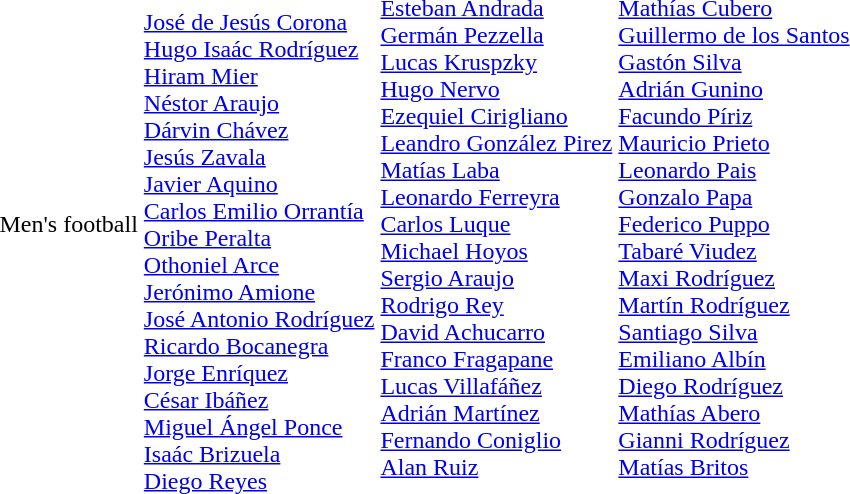<table>
<tr>
<td>Men's football</td>
<td><br><br><a href='#'>José de Jesús Corona</a><br><a href='#'>Hugo Isaác Rodríguez</a><br><a href='#'>Hiram Mier</a><br><a href='#'>Néstor Araujo</a><br><a href='#'>Dárvin Chávez</a><br><a href='#'>Jesús Zavala</a><br><a href='#'>Javier Aquino</a><br><a href='#'>Carlos Emilio Orrantía</a><br><a href='#'>Oribe Peralta</a><br><a href='#'>Othoniel Arce</a><br><a href='#'>Jerónimo Amione</a><br><a href='#'>José Antonio Rodríguez</a><br><a href='#'>Ricardo Bocanegra</a><br><a href='#'>Jorge Enríquez</a><br><a href='#'>César Ibáñez</a><br><a href='#'>Miguel Ángel Ponce</a><br><a href='#'>Isaác Brizuela</a><br><a href='#'>Diego Reyes</a></td>
<td><br><a href='#'>Esteban Andrada</a><br><a href='#'>Germán Pezzella</a><br><a href='#'>Lucas Kruspzky</a><br><a href='#'>Hugo Nervo</a><br><a href='#'>Ezequiel Cirigliano</a><br><a href='#'>Leandro González Pirez</a><br><a href='#'>Matías Laba</a><br><a href='#'>Leonardo Ferreyra</a><br><a href='#'>Carlos Luque</a><br><a href='#'>Michael Hoyos</a><br><a href='#'>Sergio Araujo</a><br><a href='#'>Rodrigo Rey</a><br><a href='#'>David Achucarro</a><br><a href='#'>Franco Fragapane</a><br><a href='#'>Lucas Villafáñez</a><br><a href='#'>Adrián Martínez</a><br><a href='#'>Fernando Coniglio</a><br><a href='#'>Alan Ruiz</a></td>
<td><br><a href='#'>Mathías Cubero</a><br><a href='#'>Guillermo de los Santos</a><br><a href='#'>Gastón Silva</a><br><a href='#'>Adrián Gunino</a><br><a href='#'>Facundo Píriz</a><br><a href='#'>Mauricio Prieto</a><br><a href='#'>Leonardo Pais</a><br><a href='#'>Gonzalo Papa</a><br><a href='#'>Federico Puppo</a><br><a href='#'>Tabaré Viudez</a><br><a href='#'>Maxi Rodríguez</a><br><a href='#'>Martín Rodríguez</a><br><a href='#'>Santiago Silva</a><br><a href='#'>Emiliano Albín</a><br><a href='#'>Diego Rodríguez</a><br><a href='#'>Mathías Abero</a><br><a href='#'>Gianni Rodríguez</a><br><a href='#'>Matías Britos</a></td>
</tr>
</table>
